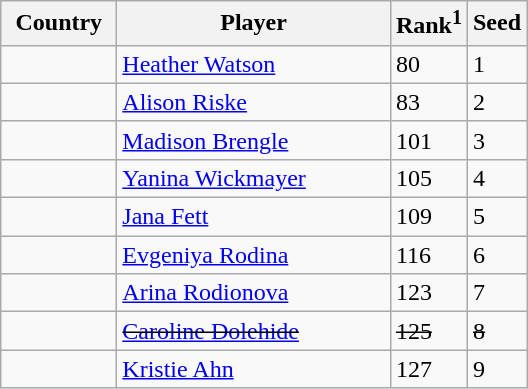<table class="sortable wikitable">
<tr>
<th width="70">Country</th>
<th width="175">Player</th>
<th>Rank<sup>1</sup></th>
<th>Seed</th>
</tr>
<tr>
<td></td>
<td><a href='#'>Heather Watson</a></td>
<td>80</td>
<td>1</td>
</tr>
<tr>
<td></td>
<td><a href='#'>Alison Riske</a></td>
<td>83</td>
<td>2</td>
</tr>
<tr>
<td></td>
<td><a href='#'>Madison Brengle</a></td>
<td>101</td>
<td>3</td>
</tr>
<tr>
<td></td>
<td><a href='#'>Yanina Wickmayer</a></td>
<td>105</td>
<td>4</td>
</tr>
<tr>
<td></td>
<td><a href='#'>Jana Fett</a></td>
<td>109</td>
<td>5</td>
</tr>
<tr>
<td></td>
<td><a href='#'>Evgeniya Rodina</a></td>
<td>116</td>
<td>6</td>
</tr>
<tr>
<td></td>
<td><a href='#'>Arina Rodionova</a></td>
<td>123</td>
<td>7</td>
</tr>
<tr>
<td></td>
<td><s><a href='#'>Caroline Dolehide</a></s></td>
<td><s>125</s></td>
<td><s>8</s></td>
</tr>
<tr>
<td></td>
<td><a href='#'>Kristie Ahn</a></td>
<td>127</td>
<td>9</td>
</tr>
</table>
